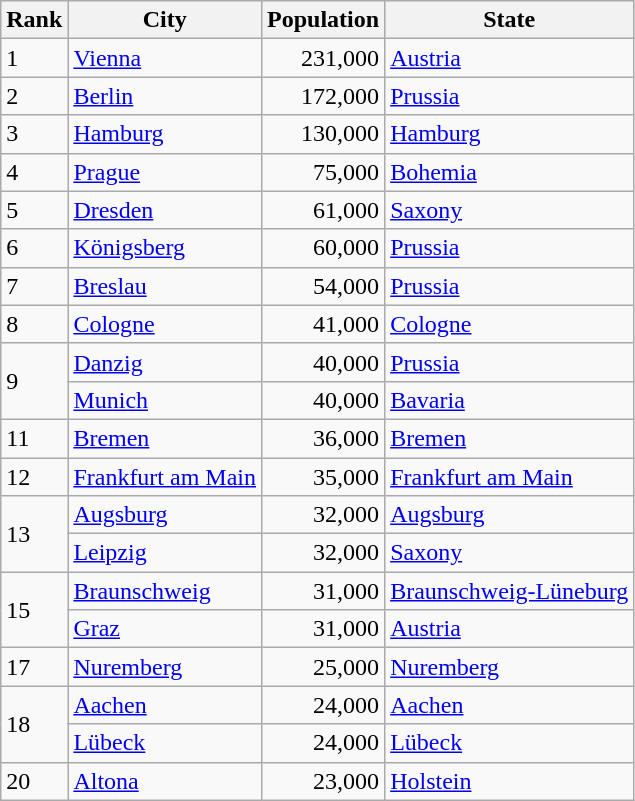<table class="wikitable sortable zebra">
<tr>
<th>Rank</th>
<th>City</th>
<th>Population</th>
<th>State</th>
</tr>
<tr>
<td>1</td>
<td><a href='#'>Vienna</a></td>
<td align="right">231,000</td>
<td><a href='#'>Austria</a></td>
</tr>
<tr>
<td>2</td>
<td><a href='#'>Berlin</a></td>
<td align="right">172,000</td>
<td><a href='#'>Prussia</a></td>
</tr>
<tr>
<td>3</td>
<td><a href='#'>Hamburg</a></td>
<td align="right">130,000</td>
<td><a href='#'>Hamburg</a></td>
</tr>
<tr>
<td>4</td>
<td><a href='#'>Prague</a></td>
<td align="right">75,000</td>
<td><a href='#'>Bohemia</a></td>
</tr>
<tr>
<td>5</td>
<td><a href='#'>Dresden</a></td>
<td align="right">61,000</td>
<td><a href='#'>Saxony</a></td>
</tr>
<tr>
<td>6</td>
<td><a href='#'>Königsberg</a></td>
<td align="right">60,000</td>
<td><a href='#'>Prussia</a></td>
</tr>
<tr>
<td>7</td>
<td><a href='#'>Breslau</a></td>
<td align="right">54,000</td>
<td><a href='#'>Prussia</a></td>
</tr>
<tr>
<td>8</td>
<td><a href='#'>Cologne</a></td>
<td align="right">41,000</td>
<td><a href='#'>Cologne</a></td>
</tr>
<tr>
<td rowspan="2">9</td>
<td><a href='#'>Danzig</a></td>
<td align="right">40,000</td>
<td><a href='#'>Prussia</a></td>
</tr>
<tr>
<td><a href='#'>Munich</a></td>
<td align="right">40,000</td>
<td><a href='#'>Bavaria</a></td>
</tr>
<tr>
<td>11</td>
<td><a href='#'>Bremen</a></td>
<td align="right">36,000</td>
<td><a href='#'>Bremen</a></td>
</tr>
<tr>
<td>12</td>
<td><a href='#'>Frankfurt am Main</a></td>
<td align="right">35,000</td>
<td><a href='#'>Frankfurt am Main</a></td>
</tr>
<tr>
<td rowspan="2">13</td>
<td><a href='#'>Augsburg</a></td>
<td align="right">32,000</td>
<td><a href='#'>Augsburg</a></td>
</tr>
<tr>
<td><a href='#'>Leipzig</a></td>
<td align="right">32,000</td>
<td><a href='#'>Saxony</a></td>
</tr>
<tr>
<td rowspan="2">15</td>
<td><a href='#'>Braunschweig</a></td>
<td align="right">31,000</td>
<td><a href='#'>Braunschweig-Lüneburg</a></td>
</tr>
<tr>
<td><a href='#'>Graz</a></td>
<td align="right">31,000</td>
<td><a href='#'>Austria</a></td>
</tr>
<tr>
<td>17</td>
<td><a href='#'>Nuremberg</a></td>
<td align="right">25,000</td>
<td><a href='#'>Nuremberg</a></td>
</tr>
<tr>
<td rowspan="2">18</td>
<td><a href='#'>Aachen</a></td>
<td align="right">24,000</td>
<td><a href='#'>Aachen</a></td>
</tr>
<tr>
<td><a href='#'>Lübeck</a></td>
<td align="right">24,000</td>
<td><a href='#'>Lübeck</a></td>
</tr>
<tr>
<td>20</td>
<td><a href='#'>Altona</a></td>
<td align="right">23,000</td>
<td><a href='#'>Holstein</a></td>
</tr>
</table>
